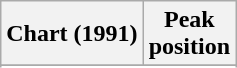<table class="wikitable sortable">
<tr>
<th align="left">Chart (1991)</th>
<th align="center">Peak<br>position</th>
</tr>
<tr>
</tr>
<tr>
</tr>
</table>
